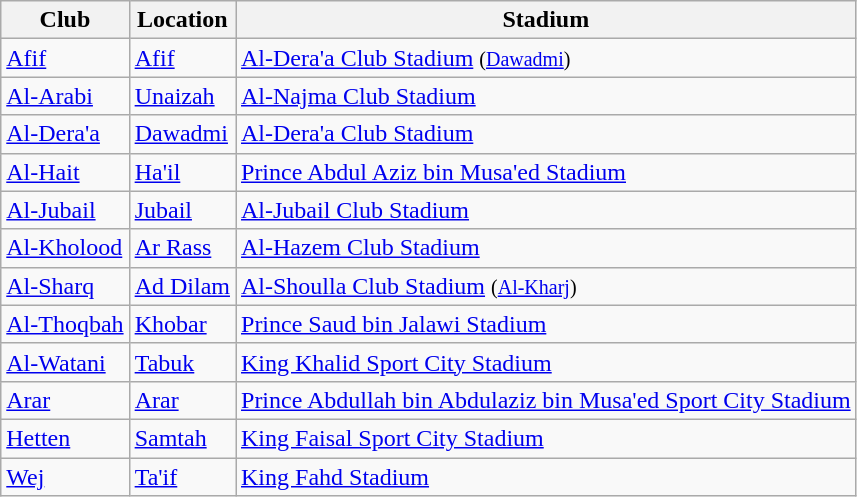<table class="wikitable sortable">
<tr>
<th>Club</th>
<th>Location</th>
<th>Stadium</th>
</tr>
<tr>
<td><a href='#'>Afif</a></td>
<td><a href='#'>Afif</a></td>
<td><a href='#'>Al-Dera'a Club Stadium</a> <small>(<a href='#'>Dawadmi</a>)</small></td>
</tr>
<tr>
<td><a href='#'>Al-Arabi</a></td>
<td><a href='#'>Unaizah</a></td>
<td><a href='#'>Al-Najma Club Stadium</a></td>
</tr>
<tr>
<td><a href='#'>Al-Dera'a</a></td>
<td><a href='#'>Dawadmi</a></td>
<td><a href='#'>Al-Dera'a Club Stadium</a></td>
</tr>
<tr>
<td><a href='#'>Al-Hait</a></td>
<td><a href='#'>Ha'il</a></td>
<td><a href='#'>Prince Abdul Aziz bin Musa'ed Stadium</a></td>
</tr>
<tr>
<td><a href='#'>Al-Jubail</a></td>
<td><a href='#'>Jubail</a></td>
<td><a href='#'>Al-Jubail Club Stadium</a></td>
</tr>
<tr>
<td><a href='#'>Al-Kholood</a></td>
<td><a href='#'>Ar Rass</a></td>
<td><a href='#'>Al-Hazem Club Stadium</a></td>
</tr>
<tr>
<td><a href='#'>Al-Sharq</a></td>
<td><a href='#'>Ad Dilam</a></td>
<td><a href='#'>Al-Shoulla Club Stadium</a> <small>(<a href='#'>Al-Kharj</a>)</small></td>
</tr>
<tr>
<td><a href='#'>Al-Thoqbah</a></td>
<td><a href='#'>Khobar</a></td>
<td><a href='#'>Prince Saud bin Jalawi Stadium</a></td>
</tr>
<tr>
<td><a href='#'>Al-Watani</a></td>
<td><a href='#'>Tabuk</a></td>
<td><a href='#'>King Khalid Sport City Stadium</a></td>
</tr>
<tr>
<td><a href='#'>Arar</a></td>
<td><a href='#'>Arar</a></td>
<td><a href='#'>Prince Abdullah bin Abdulaziz bin Musa'ed Sport City Stadium</a></td>
</tr>
<tr>
<td><a href='#'>Hetten</a></td>
<td><a href='#'>Samtah</a></td>
<td><a href='#'>King Faisal Sport City Stadium</a></td>
</tr>
<tr>
<td><a href='#'>Wej</a></td>
<td><a href='#'>Ta'if</a></td>
<td><a href='#'>King Fahd Stadium</a></td>
</tr>
</table>
